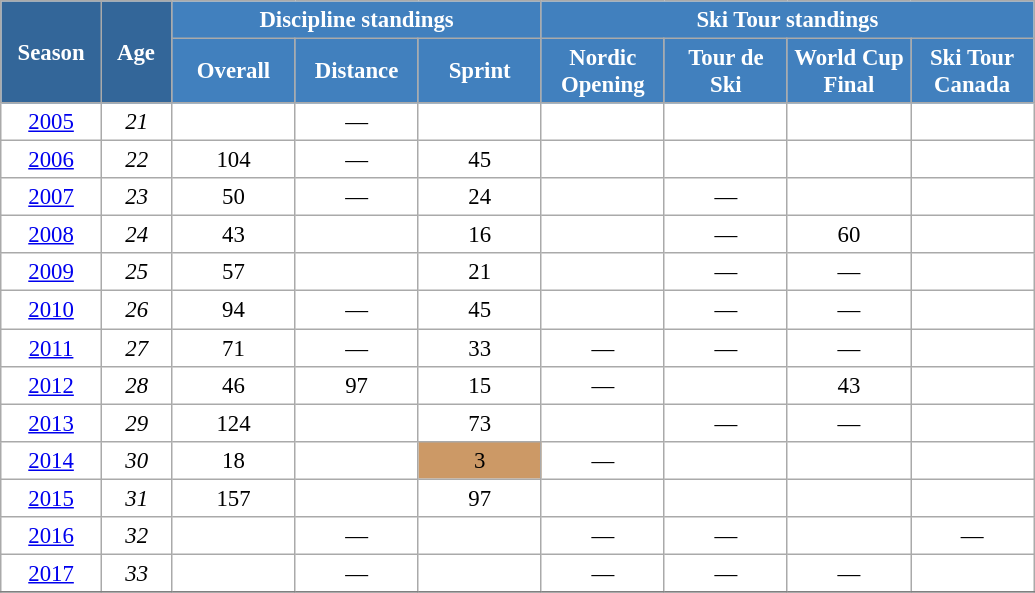<table class="wikitable" style="font-size:95%; text-align:center; border:grey solid 1px; border-collapse:collapse; background:#ffffff;">
<tr>
<th style="background-color:#369; color:white; width:60px;" rowspan="2"> Season </th>
<th style="background-color:#369; color:white; width:40px;" rowspan="2"> Age </th>
<th style="background-color:#4180be; color:white;" colspan="3">Discipline standings</th>
<th style="background-color:#4180be; color:white;" colspan="4">Ski Tour standings</th>
</tr>
<tr>
<th style="background-color:#4180be; color:white; width:75px;">Overall</th>
<th style="background-color:#4180be; color:white; width:75px;">Distance</th>
<th style="background-color:#4180be; color:white; width:75px;">Sprint</th>
<th style="background-color:#4180be; color:white; width:75px;">Nordic<br>Opening</th>
<th style="background-color:#4180be; color:white; width:75px;">Tour de<br>Ski</th>
<th style="background-color:#4180be; color:white; width:75px;">World Cup<br>Final</th>
<th style="background-color:#4180be; color:white; width:75px;">Ski Tour<br>Canada</th>
</tr>
<tr>
<td><a href='#'>2005</a></td>
<td><em>21</em></td>
<td></td>
<td>—</td>
<td></td>
<td></td>
<td></td>
<td></td>
<td></td>
</tr>
<tr>
<td><a href='#'>2006</a></td>
<td><em>22</em></td>
<td>104</td>
<td>—</td>
<td>45</td>
<td></td>
<td></td>
<td></td>
<td></td>
</tr>
<tr>
<td><a href='#'>2007</a></td>
<td><em>23</em></td>
<td>50</td>
<td>—</td>
<td>24</td>
<td></td>
<td>—</td>
<td></td>
<td></td>
</tr>
<tr>
<td><a href='#'>2008</a></td>
<td><em>24</em></td>
<td>43</td>
<td></td>
<td>16</td>
<td></td>
<td>—</td>
<td>60</td>
<td></td>
</tr>
<tr>
<td><a href='#'>2009</a></td>
<td><em>25</em></td>
<td>57</td>
<td></td>
<td>21</td>
<td></td>
<td>—</td>
<td>—</td>
<td></td>
</tr>
<tr>
<td><a href='#'>2010</a></td>
<td><em>26</em></td>
<td>94</td>
<td>—</td>
<td>45</td>
<td></td>
<td>—</td>
<td>—</td>
<td></td>
</tr>
<tr>
<td><a href='#'>2011</a></td>
<td><em>27</em></td>
<td>71</td>
<td>—</td>
<td>33</td>
<td>—</td>
<td>—</td>
<td>—</td>
<td></td>
</tr>
<tr>
<td><a href='#'>2012</a></td>
<td><em>28</em></td>
<td>46</td>
<td>97</td>
<td>15</td>
<td>—</td>
<td></td>
<td>43</td>
<td></td>
</tr>
<tr>
<td><a href='#'>2013</a></td>
<td><em>29</em></td>
<td>124</td>
<td></td>
<td>73</td>
<td></td>
<td>—</td>
<td>—</td>
<td></td>
</tr>
<tr>
<td><a href='#'>2014</a></td>
<td><em>30</em></td>
<td>18</td>
<td></td>
<td bgcolor="cc9966">3</td>
<td>—</td>
<td></td>
<td></td>
<td></td>
</tr>
<tr>
<td><a href='#'>2015</a></td>
<td><em>31</em></td>
<td>157</td>
<td></td>
<td>97</td>
<td></td>
<td></td>
<td></td>
<td></td>
</tr>
<tr>
<td><a href='#'>2016</a></td>
<td><em>32</em></td>
<td></td>
<td>—</td>
<td></td>
<td>—</td>
<td>—</td>
<td></td>
<td>—</td>
</tr>
<tr>
<td><a href='#'>2017</a></td>
<td><em>33</em></td>
<td></td>
<td>—</td>
<td></td>
<td>—</td>
<td>—</td>
<td>—</td>
<td></td>
</tr>
<tr>
</tr>
</table>
